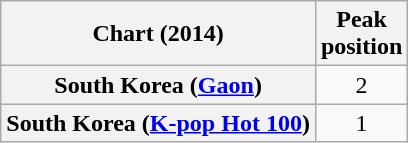<table class="wikitable plainrowheaders" style="text-align:center">
<tr>
<th scope="col">Chart (2014)</th>
<th scope="col">Peak<br>position</th>
</tr>
<tr>
<th scope="row">South Korea (<a href='#'>Gaon</a>)</th>
<td>2</td>
</tr>
<tr>
<th scope="row">South Korea (<a href='#'>K-pop Hot 100</a>)</th>
<td>1</td>
</tr>
</table>
